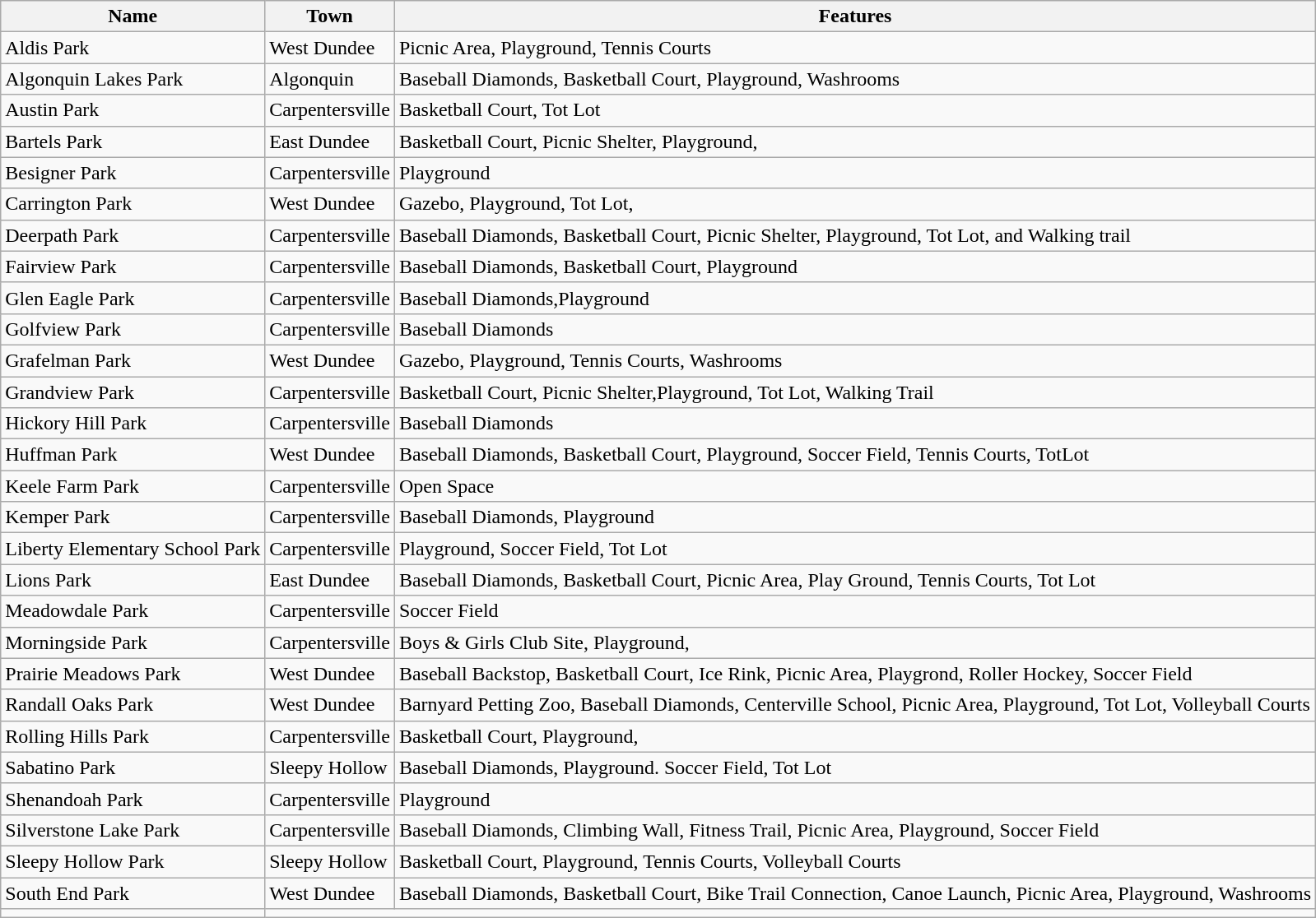<table class="wikitable">
<tr>
<th>Name</th>
<th>Town</th>
<th>Features</th>
</tr>
<tr>
<td>Aldis Park</td>
<td>West Dundee</td>
<td>Picnic Area, Playground, Tennis Courts</td>
</tr>
<tr>
<td>Algonquin Lakes Park</td>
<td>Algonquin</td>
<td>Baseball Diamonds, Basketball Court, Playground, Washrooms</td>
</tr>
<tr>
<td>Austin Park</td>
<td>Carpentersville</td>
<td>Basketball Court, Tot Lot</td>
</tr>
<tr>
<td>Bartels Park</td>
<td>East Dundee</td>
<td>Basketball Court, Picnic Shelter, Playground,</td>
</tr>
<tr>
<td>Besigner Park</td>
<td>Carpentersville</td>
<td>Playground</td>
</tr>
<tr>
<td>Carrington Park</td>
<td>West Dundee</td>
<td>Gazebo, Playground, Tot Lot,</td>
</tr>
<tr>
<td>Deerpath Park</td>
<td>Carpentersville</td>
<td>Baseball Diamonds, Basketball Court, Picnic Shelter, Playground, Tot Lot, and Walking trail</td>
</tr>
<tr>
<td>Fairview Park</td>
<td>Carpentersville</td>
<td>Baseball Diamonds, Basketball Court, Playground</td>
</tr>
<tr>
<td>Glen Eagle Park</td>
<td>Carpentersville</td>
<td>Baseball Diamonds,Playground</td>
</tr>
<tr>
<td>Golfview Park</td>
<td>Carpentersville</td>
<td>Baseball Diamonds</td>
</tr>
<tr>
<td>Grafelman Park</td>
<td>West Dundee</td>
<td>Gazebo, Playground, Tennis Courts, Washrooms</td>
</tr>
<tr>
<td>Grandview Park</td>
<td>Carpentersville</td>
<td>Basketball Court, Picnic Shelter,Playground, Tot Lot, Walking Trail</td>
</tr>
<tr>
<td>Hickory Hill Park</td>
<td>Carpentersville</td>
<td>Baseball Diamonds</td>
</tr>
<tr>
<td>Huffman Park</td>
<td>West Dundee</td>
<td>Baseball Diamonds, Basketball Court, Playground, Soccer Field, Tennis Courts, TotLot</td>
</tr>
<tr>
<td>Keele Farm Park</td>
<td>Carpentersville</td>
<td>Open Space</td>
</tr>
<tr>
<td>Kemper Park</td>
<td>Carpentersville</td>
<td>Baseball Diamonds, Playground</td>
</tr>
<tr>
<td>Liberty Elementary School Park</td>
<td>Carpentersville</td>
<td>Playground, Soccer Field, Tot Lot</td>
</tr>
<tr>
<td>Lions Park</td>
<td>East Dundee</td>
<td>Baseball Diamonds, Basketball Court, Picnic Area, Play Ground, Tennis Courts, Tot Lot</td>
</tr>
<tr>
<td>Meadowdale Park</td>
<td>Carpentersville</td>
<td>Soccer Field</td>
</tr>
<tr>
<td>Morningside Park</td>
<td>Carpentersville</td>
<td>Boys & Girls Club Site, Playground,</td>
</tr>
<tr>
<td>Prairie Meadows Park</td>
<td>West Dundee</td>
<td>Baseball Backstop, Basketball Court, Ice Rink, Picnic Area, Playgrond, Roller Hockey, Soccer Field</td>
</tr>
<tr>
<td>Randall Oaks Park</td>
<td>West Dundee</td>
<td>Barnyard Petting Zoo, Baseball Diamonds, Centerville School, Picnic Area, Playground, Tot Lot, Volleyball Courts</td>
</tr>
<tr>
<td>Rolling Hills Park</td>
<td>Carpentersville</td>
<td>Basketball Court, Playground,</td>
</tr>
<tr>
<td>Sabatino Park</td>
<td>Sleepy Hollow</td>
<td>Baseball Diamonds, Playground. Soccer Field, Tot Lot</td>
</tr>
<tr>
<td>Shenandoah Park</td>
<td>Carpentersville</td>
<td>Playground</td>
</tr>
<tr>
<td>Silverstone Lake Park</td>
<td>Carpentersville</td>
<td>Baseball Diamonds, Climbing Wall, Fitness Trail, Picnic Area, Playground, Soccer Field</td>
</tr>
<tr>
<td>Sleepy Hollow Park</td>
<td>Sleepy Hollow</td>
<td>Basketball Court, Playground, Tennis Courts, Volleyball Courts</td>
</tr>
<tr>
<td>South End Park</td>
<td>West Dundee</td>
<td>Baseball Diamonds, Basketball Court, Bike Trail Connection, Canoe Launch, Picnic Area, Playground, Washrooms</td>
</tr>
<tr>
<td></td>
</tr>
</table>
